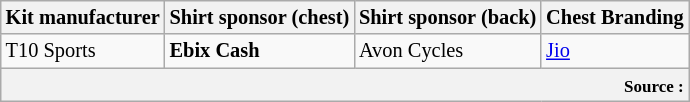<table class="wikitable"  style="font-size:85%;">
<tr>
<th>Kit manufacturer</th>
<th>Shirt sponsor (chest)</th>
<th>Shirt sponsor (back)</th>
<th>Chest Branding</th>
</tr>
<tr>
<td>T10 Sports</td>
<td><strong>Ebix Cash</strong></td>
<td>Avon Cycles</td>
<td><a href='#'>Jio</a></td>
</tr>
<tr>
<th colspan="4" style="text-align:right;"><small> Source :</small></th>
</tr>
</table>
